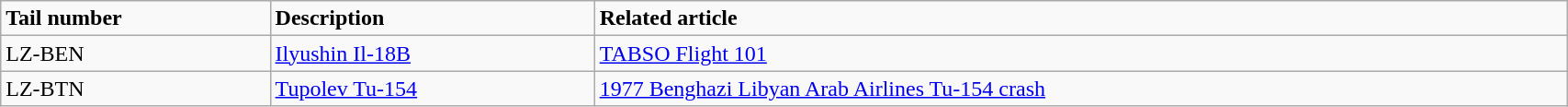<table class="wikitable" width="90%">
<tr>
<td><strong>Tail number</strong></td>
<td><strong>Description</strong></td>
<td><strong>Related article</strong></td>
</tr>
<tr>
<td>LZ-BEN</td>
<td><a href='#'>Ilyushin Il-18B</a></td>
<td><a href='#'>TABSO Flight 101</a></td>
</tr>
<tr>
<td>LZ-BTN</td>
<td><a href='#'>Tupolev Tu-154</a></td>
<td><a href='#'>1977 Benghazi Libyan Arab Airlines Tu-154 crash</a></td>
</tr>
</table>
